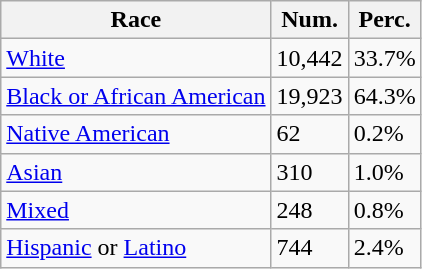<table class="wikitable">
<tr>
<th>Race</th>
<th>Num.</th>
<th>Perc.</th>
</tr>
<tr>
<td><a href='#'>White</a></td>
<td>10,442</td>
<td>33.7%</td>
</tr>
<tr>
<td><a href='#'>Black or African American</a></td>
<td>19,923</td>
<td>64.3%</td>
</tr>
<tr>
<td><a href='#'>Native American</a></td>
<td>62</td>
<td>0.2%</td>
</tr>
<tr>
<td><a href='#'>Asian</a></td>
<td>310</td>
<td>1.0%</td>
</tr>
<tr>
<td><a href='#'>Mixed</a></td>
<td>248</td>
<td>0.8%</td>
</tr>
<tr>
<td><a href='#'>Hispanic</a> or <a href='#'>Latino</a></td>
<td>744</td>
<td>2.4%</td>
</tr>
</table>
